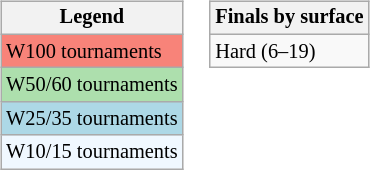<table>
<tr valign=top>
<td><br><table class=wikitable style="font-size:85%">
<tr>
<th>Legend</th>
</tr>
<tr style="background:#f88379;">
<td>W100 tournaments</td>
</tr>
<tr style="background:#addfad;">
<td>W50/60 tournaments</td>
</tr>
<tr style="background:lightblue;">
<td>W25/35 tournaments</td>
</tr>
<tr style="background:#f0f8ff;">
<td>W10/15 tournaments</td>
</tr>
</table>
</td>
<td><br><table class=wikitable style="font-size:85%">
<tr>
<th>Finals by surface</th>
</tr>
<tr>
<td>Hard (6–19)</td>
</tr>
</table>
</td>
</tr>
</table>
